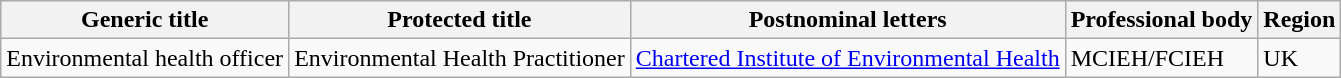<table class= wikitable>
<tr>
<th>Generic title</th>
<th>Protected title</th>
<th>Postnominal letters</th>
<th>Professional body</th>
<th>Region</th>
</tr>
<tr>
<td>Environmental health officer</td>
<td>Environmental Health Practitioner</td>
<td><a href='#'>Chartered Institute of Environmental Health</a></td>
<td>MCIEH/FCIEH</td>
<td>UK</td>
</tr>
</table>
